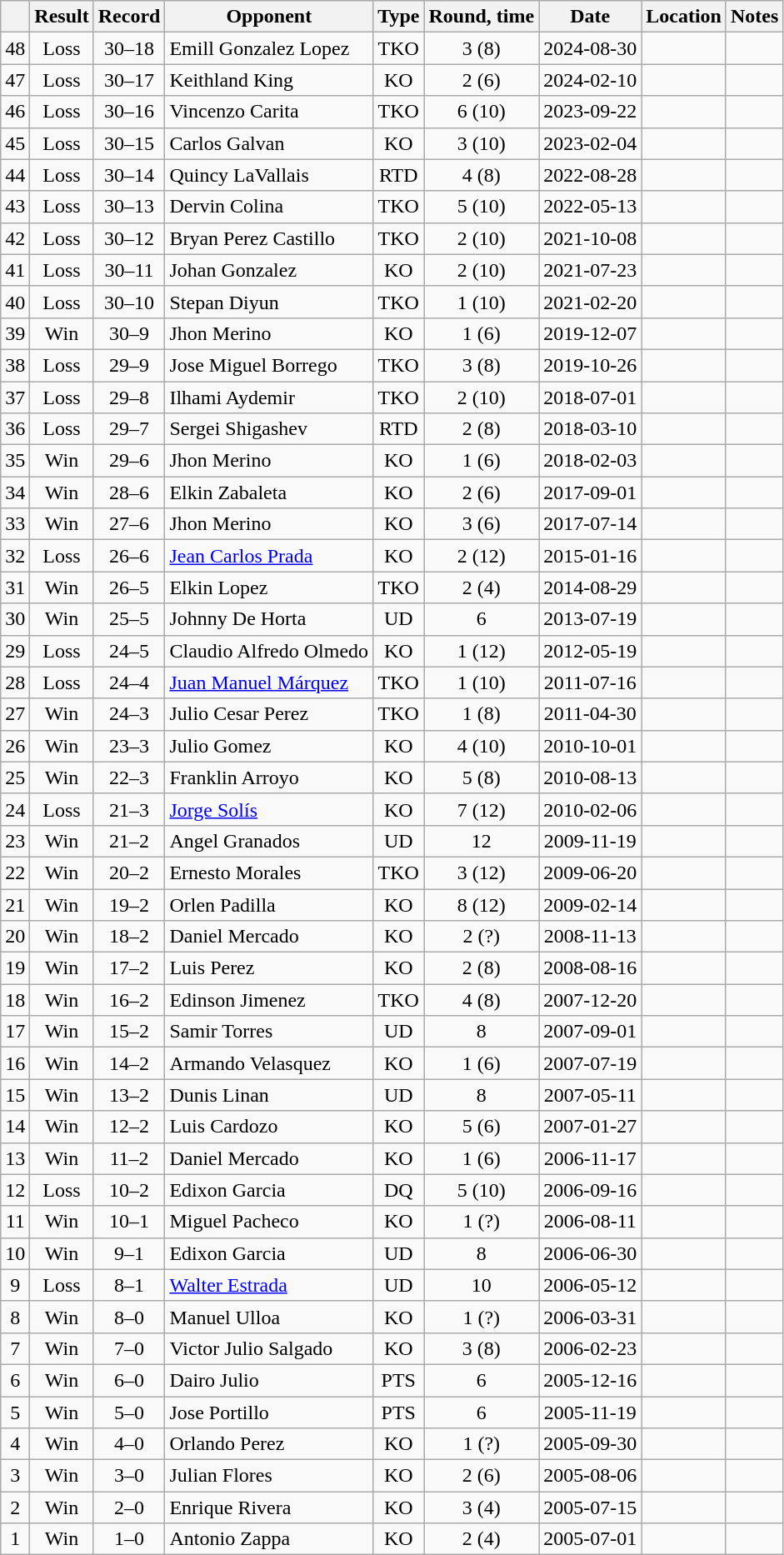<table class=wikitable style=text-align:center>
<tr>
<th></th>
<th>Result</th>
<th>Record</th>
<th>Opponent</th>
<th>Type</th>
<th>Round, time</th>
<th>Date</th>
<th>Location</th>
<th>Notes</th>
</tr>
<tr>
<td>48</td>
<td>Loss</td>
<td>30–18</td>
<td align=left>Emill Gonzalez Lopez</td>
<td>TKO</td>
<td>3 (8)</td>
<td>2024-08-30</td>
<td align=left></td>
<td align=left></td>
</tr>
<tr>
<td>47</td>
<td>Loss</td>
<td>30–17</td>
<td align=left>Keithland King</td>
<td>KO</td>
<td>2 (6)</td>
<td>2024-02-10</td>
<td align=left></td>
<td align=left></td>
</tr>
<tr>
<td>46</td>
<td>Loss</td>
<td>30–16</td>
<td align=left>Vincenzo Carita</td>
<td>TKO</td>
<td>6 (10)</td>
<td>2023-09-22</td>
<td align=left></td>
<td align=left></td>
</tr>
<tr>
<td>45</td>
<td>Loss</td>
<td>30–15</td>
<td align=left>Carlos Galvan</td>
<td>KO</td>
<td>3 (10)</td>
<td>2023-02-04</td>
<td align=left></td>
<td align=left></td>
</tr>
<tr>
<td>44</td>
<td>Loss</td>
<td>30–14</td>
<td align=left>Quincy LaVallais</td>
<td>RTD</td>
<td>4 (8)</td>
<td>2022-08-28</td>
<td align=left></td>
<td align=left></td>
</tr>
<tr>
<td>43</td>
<td>Loss</td>
<td>30–13</td>
<td align=left>Dervin Colina</td>
<td>TKO</td>
<td>5 (10)</td>
<td>2022-05-13</td>
<td align=left></td>
<td align=left></td>
</tr>
<tr>
<td>42</td>
<td>Loss</td>
<td>30–12</td>
<td align=left>Bryan Perez Castillo</td>
<td>TKO</td>
<td>2 (10)</td>
<td>2021-10-08</td>
<td align=left></td>
<td align=left></td>
</tr>
<tr>
<td>41</td>
<td>Loss</td>
<td>30–11</td>
<td align=left>Johan Gonzalez</td>
<td>KO</td>
<td>2 (10)</td>
<td>2021-07-23</td>
<td align=left></td>
<td align=left></td>
</tr>
<tr>
<td>40</td>
<td>Loss</td>
<td>30–10</td>
<td align=left>Stepan Diyun</td>
<td>TKO</td>
<td>1 (10)</td>
<td>2021-02-20</td>
<td align=left></td>
<td align=left></td>
</tr>
<tr>
<td>39</td>
<td>Win</td>
<td>30–9</td>
<td align=left>Jhon Merino</td>
<td>KO</td>
<td>1 (6)</td>
<td>2019-12-07</td>
<td align=left></td>
<td align=left></td>
</tr>
<tr>
<td>38</td>
<td>Loss</td>
<td>29–9</td>
<td align=left>Jose Miguel Borrego</td>
<td>TKO</td>
<td>3 (8)</td>
<td>2019-10-26</td>
<td align=left></td>
<td align=left></td>
</tr>
<tr>
<td>37</td>
<td>Loss</td>
<td>29–8</td>
<td align=left>Ilhami Aydemir</td>
<td>TKO</td>
<td>2 (10)</td>
<td>2018-07-01</td>
<td align=left></td>
<td align=left></td>
</tr>
<tr>
<td>36</td>
<td>Loss</td>
<td>29–7</td>
<td align=left>Sergei Shigashev</td>
<td>RTD</td>
<td>2 (8)</td>
<td>2018-03-10</td>
<td align=left></td>
<td align=left></td>
</tr>
<tr>
<td>35</td>
<td>Win</td>
<td>29–6</td>
<td align=left>Jhon Merino</td>
<td>KO</td>
<td>1 (6)</td>
<td>2018-02-03</td>
<td align=left></td>
<td align=left></td>
</tr>
<tr>
<td>34</td>
<td>Win</td>
<td>28–6</td>
<td align=left>Elkin Zabaleta</td>
<td>KO</td>
<td>2 (6)</td>
<td>2017-09-01</td>
<td align=left></td>
<td align=left></td>
</tr>
<tr>
<td>33</td>
<td>Win</td>
<td>27–6</td>
<td align=left>Jhon Merino</td>
<td>KO</td>
<td>3 (6)</td>
<td>2017-07-14</td>
<td align=left></td>
<td align=left></td>
</tr>
<tr>
<td>32</td>
<td>Loss</td>
<td>26–6</td>
<td align=left><a href='#'>Jean Carlos Prada</a></td>
<td>KO</td>
<td>2 (12)</td>
<td>2015-01-16</td>
<td align=left></td>
<td align=left></td>
</tr>
<tr>
<td>31</td>
<td>Win</td>
<td>26–5</td>
<td align=left>Elkin Lopez</td>
<td>TKO</td>
<td>2 (4)</td>
<td>2014-08-29</td>
<td align=left></td>
<td align=left></td>
</tr>
<tr>
<td>30</td>
<td>Win</td>
<td>25–5</td>
<td align=left>Johnny De Horta</td>
<td>UD</td>
<td>6</td>
<td>2013-07-19</td>
<td align=left></td>
<td align=left></td>
</tr>
<tr>
<td>29</td>
<td>Loss</td>
<td>24–5</td>
<td align=left>Claudio Alfredo Olmedo</td>
<td>KO</td>
<td>1 (12)</td>
<td>2012-05-19</td>
<td align=left></td>
<td align=left></td>
</tr>
<tr>
<td>28</td>
<td>Loss</td>
<td>24–4</td>
<td align=left><a href='#'>Juan Manuel Márquez</a></td>
<td>TKO</td>
<td>1 (10)</td>
<td>2011-07-16</td>
<td align=left></td>
<td align=left></td>
</tr>
<tr>
<td>27</td>
<td>Win</td>
<td>24–3</td>
<td align=left>Julio Cesar Perez</td>
<td>TKO</td>
<td>1 (8)</td>
<td>2011-04-30</td>
<td align=left></td>
<td align=left></td>
</tr>
<tr>
<td>26</td>
<td>Win</td>
<td>23–3</td>
<td align=left>Julio Gomez</td>
<td>KO</td>
<td>4 (10)</td>
<td>2010-10-01</td>
<td align=left></td>
<td align=left></td>
</tr>
<tr>
<td>25</td>
<td>Win</td>
<td>22–3</td>
<td align=left>Franklin Arroyo</td>
<td>KO</td>
<td>5 (8)</td>
<td>2010-08-13</td>
<td align=left></td>
<td align=left></td>
</tr>
<tr>
<td>24</td>
<td>Loss</td>
<td>21–3</td>
<td align=left><a href='#'>Jorge Solís</a></td>
<td>KO</td>
<td>7 (12)</td>
<td>2010-02-06</td>
<td align=left></td>
<td align=left></td>
</tr>
<tr>
<td>23</td>
<td>Win</td>
<td>21–2</td>
<td align=left>Angel Granados</td>
<td>UD</td>
<td>12</td>
<td>2009-11-19</td>
<td align=left></td>
<td align=left></td>
</tr>
<tr>
<td>22</td>
<td>Win</td>
<td>20–2</td>
<td align=left>Ernesto Morales</td>
<td>TKO</td>
<td>3 (12)</td>
<td>2009-06-20</td>
<td align=left></td>
<td align=left></td>
</tr>
<tr>
<td>21</td>
<td>Win</td>
<td>19–2</td>
<td align=left>Orlen Padilla</td>
<td>KO</td>
<td>8 (12)</td>
<td>2009-02-14</td>
<td align=left></td>
<td align=left></td>
</tr>
<tr>
<td>20</td>
<td>Win</td>
<td>18–2</td>
<td align=left>Daniel Mercado</td>
<td>KO</td>
<td>2 (?)</td>
<td>2008-11-13</td>
<td align=left></td>
<td align=left></td>
</tr>
<tr>
<td>19</td>
<td>Win</td>
<td>17–2</td>
<td align=left>Luis Perez</td>
<td>KO</td>
<td>2 (8)</td>
<td>2008-08-16</td>
<td align=left></td>
<td align=left></td>
</tr>
<tr>
<td>18</td>
<td>Win</td>
<td>16–2</td>
<td align=left>Edinson Jimenez</td>
<td>TKO</td>
<td>4 (8)</td>
<td>2007-12-20</td>
<td align=left></td>
<td align=left></td>
</tr>
<tr>
<td>17</td>
<td>Win</td>
<td>15–2</td>
<td align=left>Samir Torres</td>
<td>UD</td>
<td>8</td>
<td>2007-09-01</td>
<td align=left></td>
<td align=left></td>
</tr>
<tr>
<td>16</td>
<td>Win</td>
<td>14–2</td>
<td align=left>Armando Velasquez</td>
<td>KO</td>
<td>1 (6)</td>
<td>2007-07-19</td>
<td align=left></td>
<td align=left></td>
</tr>
<tr>
<td>15</td>
<td>Win</td>
<td>13–2</td>
<td align=left>Dunis Linan</td>
<td>UD</td>
<td>8</td>
<td>2007-05-11</td>
<td align=left></td>
<td align=left></td>
</tr>
<tr>
<td>14</td>
<td>Win</td>
<td>12–2</td>
<td align=left>Luis Cardozo</td>
<td>KO</td>
<td>5 (6)</td>
<td>2007-01-27</td>
<td align=left></td>
<td align=left></td>
</tr>
<tr>
<td>13</td>
<td>Win</td>
<td>11–2</td>
<td align=left>Daniel Mercado</td>
<td>KO</td>
<td>1 (6)</td>
<td>2006-11-17</td>
<td align=left></td>
<td align=left></td>
</tr>
<tr>
<td>12</td>
<td>Loss</td>
<td>10–2</td>
<td align=left>Edixon Garcia</td>
<td>DQ</td>
<td>5 (10)</td>
<td>2006-09-16</td>
<td align=left></td>
<td align=left></td>
</tr>
<tr>
<td>11</td>
<td>Win</td>
<td>10–1</td>
<td align=left>Miguel Pacheco</td>
<td>KO</td>
<td>1 (?)</td>
<td>2006-08-11</td>
<td align=left></td>
<td align=left></td>
</tr>
<tr>
<td>10</td>
<td>Win</td>
<td>9–1</td>
<td align=left>Edixon Garcia</td>
<td>UD</td>
<td>8</td>
<td>2006-06-30</td>
<td align=left></td>
<td align=left></td>
</tr>
<tr>
<td>9</td>
<td>Loss</td>
<td>8–1</td>
<td align=left><a href='#'>Walter Estrada</a></td>
<td>UD</td>
<td>10</td>
<td>2006-05-12</td>
<td align=left></td>
<td align=left></td>
</tr>
<tr>
<td>8</td>
<td>Win</td>
<td>8–0</td>
<td align=left>Manuel Ulloa</td>
<td>KO</td>
<td>1 (?)</td>
<td>2006-03-31</td>
<td align=left></td>
<td align=left></td>
</tr>
<tr>
<td>7</td>
<td>Win</td>
<td>7–0</td>
<td align=left>Victor Julio Salgado</td>
<td>KO</td>
<td>3 (8)</td>
<td>2006-02-23</td>
<td align=left></td>
<td align=left></td>
</tr>
<tr>
<td>6</td>
<td>Win</td>
<td>6–0</td>
<td align=left>Dairo Julio</td>
<td>PTS</td>
<td>6</td>
<td>2005-12-16</td>
<td align=left></td>
<td align=left></td>
</tr>
<tr>
<td>5</td>
<td>Win</td>
<td>5–0</td>
<td align=left>Jose Portillo</td>
<td>PTS</td>
<td>6</td>
<td>2005-11-19</td>
<td align=left></td>
<td align=left></td>
</tr>
<tr>
<td>4</td>
<td>Win</td>
<td>4–0</td>
<td align=left>Orlando Perez</td>
<td>KO</td>
<td>1 (?)</td>
<td>2005-09-30</td>
<td align=left></td>
<td align=left></td>
</tr>
<tr>
<td>3</td>
<td>Win</td>
<td>3–0</td>
<td align=left>Julian Flores</td>
<td>KO</td>
<td>2 (6)</td>
<td>2005-08-06</td>
<td align=left></td>
<td align=left></td>
</tr>
<tr>
<td>2</td>
<td>Win</td>
<td>2–0</td>
<td align=left>Enrique Rivera</td>
<td>KO</td>
<td>3 (4)</td>
<td>2005-07-15</td>
<td align=left></td>
<td align=left></td>
</tr>
<tr>
<td>1</td>
<td>Win</td>
<td>1–0</td>
<td align=left>Antonio Zappa</td>
<td>KO</td>
<td>2 (4)</td>
<td>2005-07-01</td>
<td align=left></td>
<td align=left></td>
</tr>
</table>
